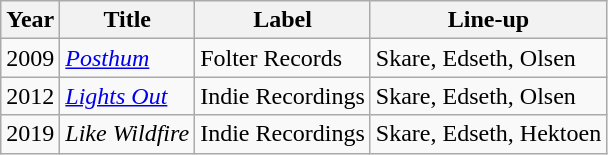<table class="wikitable">
<tr>
<th>Year</th>
<th>Title</th>
<th>Label</th>
<th>Line-up</th>
</tr>
<tr>
<td align="left" valign="top">2009</td>
<td align="left" valign="top"><em><a href='#'>Posthum</a></em></td>
<td align="left" valign="top">Folter Records</td>
<td align="left" valign="top">Skare, Edseth, Olsen</td>
</tr>
<tr>
<td align="left" valign="top">2012</td>
<td align="left" valign="top"><em><a href='#'>Lights Out</a></em></td>
<td align="left" valign="top">Indie Recordings</td>
<td align="left" valign="top">Skare, Edseth, Olsen</td>
</tr>
<tr>
<td align="left" valign="top">2019</td>
<td align="left" valign="top"><em>Like Wildfire</em></td>
<td align="left" valign="top">Indie Recordings</td>
<td align="left" valign="top">Skare, Edseth, Hektoen</td>
</tr>
</table>
